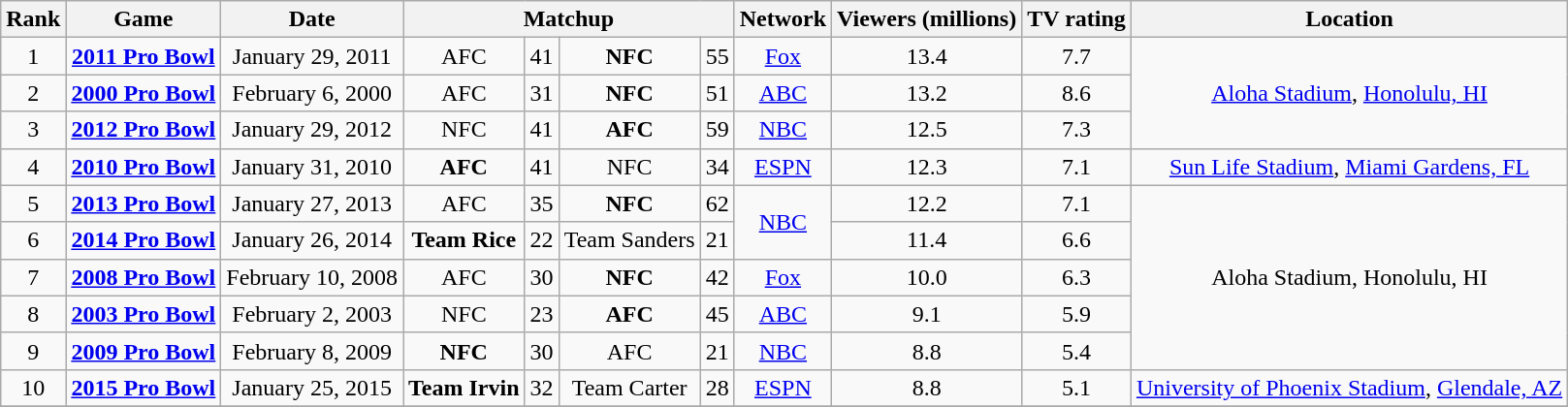<table class="wikitable" style="text-align:center;">
<tr>
<th>Rank</th>
<th>Game</th>
<th>Date</th>
<th colspan=4>Matchup</th>
<th>Network</th>
<th>Viewers (millions)</th>
<th>TV rating</th>
<th>Location</th>
</tr>
<tr>
<td>1</td>
<td><strong><a href='#'>2011 Pro Bowl</a></strong></td>
<td>January 29, 2011</td>
<td>AFC</td>
<td>41</td>
<td><strong>NFC</strong></td>
<td>55</td>
<td><a href='#'>Fox</a></td>
<td>13.4</td>
<td>7.7</td>
<td rowspan="3"><a href='#'>Aloha Stadium</a>, <a href='#'>Honolulu, HI</a></td>
</tr>
<tr>
<td>2</td>
<td><strong><a href='#'>2000 Pro Bowl</a></strong></td>
<td>February 6, 2000</td>
<td>AFC</td>
<td>31</td>
<td><strong>NFC</strong></td>
<td>51</td>
<td><a href='#'>ABC</a></td>
<td>13.2</td>
<td>8.6</td>
</tr>
<tr>
<td>3</td>
<td><strong><a href='#'>2012 Pro Bowl</a></strong></td>
<td>January 29, 2012</td>
<td>NFC</td>
<td>41</td>
<td><strong>AFC</strong></td>
<td>59</td>
<td><a href='#'>NBC</a></td>
<td>12.5</td>
<td>7.3</td>
</tr>
<tr>
<td>4</td>
<td><strong><a href='#'>2010 Pro Bowl</a></strong></td>
<td>January 31, 2010</td>
<td><strong>AFC</strong></td>
<td>41</td>
<td>NFC</td>
<td>34</td>
<td><a href='#'>ESPN</a></td>
<td>12.3</td>
<td>7.1</td>
<td><a href='#'>Sun Life Stadium</a>, <a href='#'>Miami Gardens, FL</a></td>
</tr>
<tr>
<td>5</td>
<td><strong><a href='#'>2013 Pro Bowl</a></strong></td>
<td>January 27, 2013</td>
<td>AFC</td>
<td>35</td>
<td><strong>NFC</strong></td>
<td>62</td>
<td rowspan=2><a href='#'>NBC</a></td>
<td>12.2</td>
<td>7.1</td>
<td rowspan="5">Aloha Stadium, Honolulu, HI</td>
</tr>
<tr>
<td>6</td>
<td><strong><a href='#'>2014 Pro Bowl</a></strong></td>
<td>January 26, 2014</td>
<td><strong>Team Rice</strong></td>
<td>22</td>
<td>Team Sanders</td>
<td>21</td>
<td>11.4</td>
<td>6.6</td>
</tr>
<tr>
<td>7</td>
<td><strong><a href='#'>2008 Pro Bowl</a></strong></td>
<td>February 10, 2008</td>
<td>AFC</td>
<td>30</td>
<td><strong>NFC</strong></td>
<td>42</td>
<td><a href='#'>Fox</a></td>
<td>10.0</td>
<td>6.3</td>
</tr>
<tr>
<td>8</td>
<td><strong><a href='#'>2003 Pro Bowl</a></strong></td>
<td>February 2, 2003</td>
<td>NFC</td>
<td>23</td>
<td><strong>AFC</strong></td>
<td>45</td>
<td><a href='#'>ABC</a></td>
<td>9.1</td>
<td>5.9</td>
</tr>
<tr>
<td>9</td>
<td><strong><a href='#'>2009 Pro Bowl</a></strong></td>
<td>February 8, 2009</td>
<td><strong>NFC</strong></td>
<td>30</td>
<td>AFC</td>
<td>21</td>
<td><a href='#'>NBC</a></td>
<td>8.8</td>
<td>5.4</td>
</tr>
<tr>
<td>10</td>
<td><strong><a href='#'>2015 Pro Bowl</a></strong></td>
<td>January 25, 2015</td>
<td><strong>Team Irvin</strong></td>
<td>32</td>
<td>Team Carter</td>
<td>28</td>
<td><a href='#'>ESPN</a></td>
<td>8.8</td>
<td>5.1</td>
<td><a href='#'>University of Phoenix Stadium</a>, <a href='#'>Glendale, AZ</a></td>
</tr>
<tr>
</tr>
</table>
